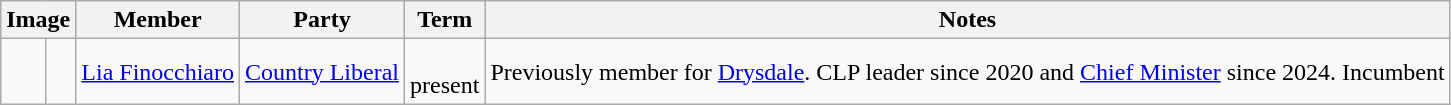<table class="wikitable" style="text-align:center">
<tr>
<th colspan=2>Image</th>
<th>Member</th>
<th>Party</th>
<th>Term</th>
<th>Notes</th>
</tr>
<tr>
<td> </td>
<td></td>
<td><a href='#'>Lia Finocchiaro</a><br></td>
<td><a href='#'>Country Liberal</a></td>
<td><br>present</td>
<td>Previously member for <a href='#'>Drysdale</a>. CLP leader since 2020 and <a href='#'>Chief Minister</a> since 2024. Incumbent</td>
</tr>
</table>
